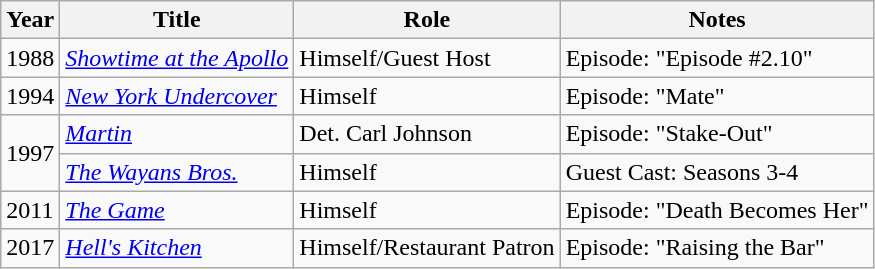<table class="wikitable plainrowheaders sortable" style="margin–right: 0;">
<tr>
<th>Year</th>
<th>Title</th>
<th>Role</th>
<th>Notes</th>
</tr>
<tr>
<td>1988</td>
<td><em><a href='#'>Showtime at the Apollo</a></em></td>
<td>Himself/Guest Host</td>
<td>Episode: "Episode #2.10"</td>
</tr>
<tr>
<td>1994</td>
<td><em><a href='#'>New York Undercover</a></em></td>
<td>Himself</td>
<td>Episode: "Mate"</td>
</tr>
<tr>
<td rowspan=2>1997</td>
<td><em><a href='#'>Martin</a></em></td>
<td>Det. Carl Johnson</td>
<td>Episode: "Stake-Out"</td>
</tr>
<tr>
<td><em><a href='#'>The Wayans Bros.</a></em></td>
<td>Himself</td>
<td>Guest Cast: Seasons 3-4</td>
</tr>
<tr>
<td>2011</td>
<td><em><a href='#'>The Game</a></em></td>
<td>Himself</td>
<td>Episode: "Death Becomes Her"</td>
</tr>
<tr>
<td>2017</td>
<td><em><a href='#'>Hell's Kitchen</a></em></td>
<td>Himself/Restaurant Patron</td>
<td>Episode: "Raising the Bar"</td>
</tr>
</table>
